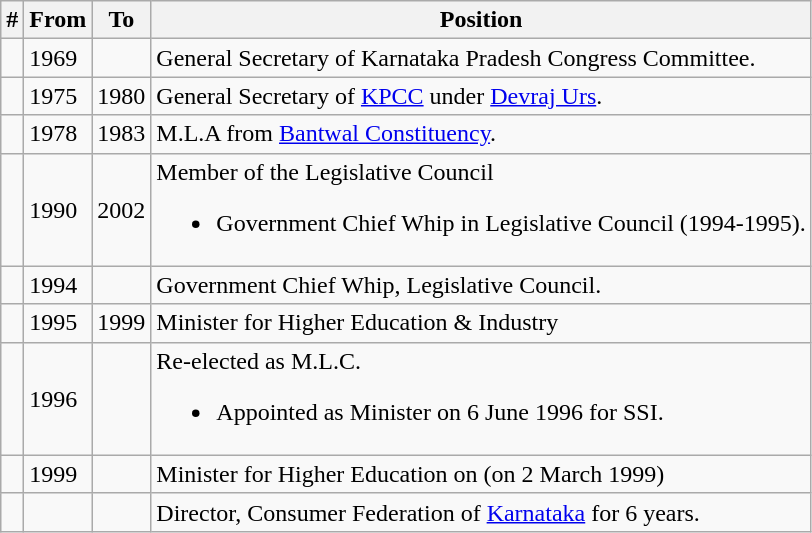<table class="wikitable">
<tr>
<th>#</th>
<th>From</th>
<th>To</th>
<th>Position</th>
</tr>
<tr>
<td></td>
<td>1969</td>
<td></td>
<td>General Secretary of Karnataka Pradesh Congress Committee.</td>
</tr>
<tr>
<td></td>
<td>1975</td>
<td>1980</td>
<td>General Secretary of <a href='#'>KPCC</a> under <a href='#'>Devraj Urs</a>.</td>
</tr>
<tr>
<td></td>
<td>1978</td>
<td>1983</td>
<td>M.L.A from <a href='#'>Bantwal Constituency</a>.</td>
</tr>
<tr>
<td></td>
<td>1990</td>
<td>2002</td>
<td>Member of the Legislative Council<br><ul><li>Government Chief Whip in Legislative Council (1994-1995).</li></ul></td>
</tr>
<tr>
<td></td>
<td>1994</td>
<td></td>
<td>Government Chief Whip, Legislative Council.</td>
</tr>
<tr>
<td></td>
<td>1995</td>
<td>1999</td>
<td>Minister for Higher Education & Industry</td>
</tr>
<tr>
<td></td>
<td>1996</td>
<td></td>
<td>Re-elected as M.L.C.<br><ul><li>Appointed as Minister on 6 June 1996 for SSI.</li></ul></td>
</tr>
<tr>
<td></td>
<td>1999</td>
<td></td>
<td>Minister for Higher Education on (on 2 March 1999)</td>
</tr>
<tr>
<td></td>
<td></td>
<td></td>
<td>Director, Consumer Federation of <a href='#'>Karnataka</a> for 6 years.</td>
</tr>
</table>
